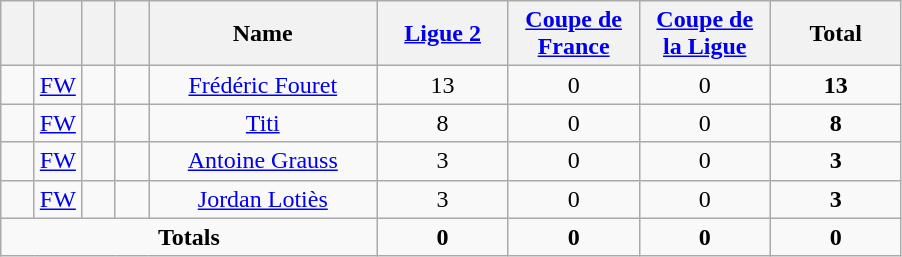<table class="wikitable" style="text-align:center">
<tr>
<th width=15></th>
<th width=15></th>
<th width=15></th>
<th width=15></th>
<th width=145>Name</th>
<th width=80><strong><a href='#'>Ligue 2</a></strong></th>
<th width=80><strong><a href='#'>Coupe de France</a></strong></th>
<th width=80><strong><a href='#'>Coupe de la Ligue</a></strong></th>
<th width=80>Total</th>
</tr>
<tr>
<td rowspan=1></td>
<td align=center><a href='#'>FW</a></td>
<td align=center></td>
<td></td>
<td><a href='#'>Frédéric Fouret</a></td>
<td>13</td>
<td>0</td>
<td>0</td>
<td><strong>13</strong></td>
</tr>
<tr>
<td rowspan=1></td>
<td align=center><a href='#'>FW</a></td>
<td align=center></td>
<td></td>
<td><a href='#'>Titi</a></td>
<td>8</td>
<td>0</td>
<td>0</td>
<td><strong>8</strong></td>
</tr>
<tr>
<td rowspan=1></td>
<td align=center><a href='#'>FW</a></td>
<td align=center></td>
<td></td>
<td><a href='#'>Antoine Grauss</a></td>
<td>3</td>
<td>0</td>
<td>0</td>
<td><strong>3</strong></td>
</tr>
<tr>
<td rowspan=1></td>
<td align=center><a href='#'>FW</a></td>
<td align=center></td>
<td></td>
<td><a href='#'>Jordan Lotiès</a></td>
<td>3</td>
<td>0</td>
<td>0</td>
<td><strong>3</strong></td>
</tr>
<tr>
<td colspan=5><strong>Totals</strong></td>
<td><strong>0</strong></td>
<td><strong>0</strong></td>
<td><strong>0</strong></td>
<td><strong>0</strong></td>
</tr>
</table>
